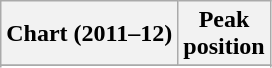<table class="wikitable sortable plainrowheaders">
<tr>
<th scope="col">Chart (2011–12)</th>
<th scope="col">Peak<br>position</th>
</tr>
<tr>
</tr>
<tr>
</tr>
<tr>
</tr>
<tr>
</tr>
</table>
